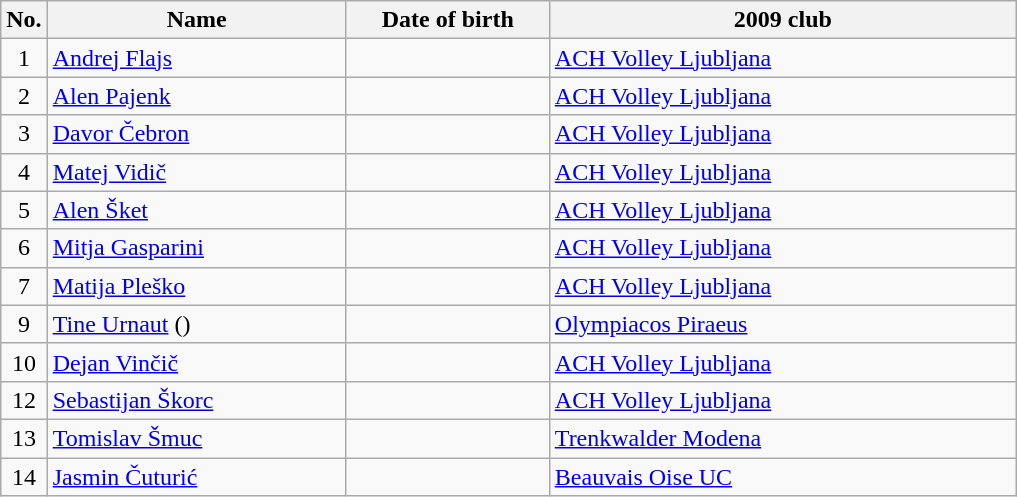<table class="wikitable sortable" style="font-size:100%; text-align:center;">
<tr>
<th>No.</th>
<th style="width:12em">Name</th>
<th style="width:8em">Date of birth</th>
<th style="width:19em">2009 club</th>
</tr>
<tr>
<td>1</td>
<td align=left><a href='#'>Andrej Flajs</a></td>
<td align=right></td>
<td align=left> <a href='#'>ACH Volley Ljubljana</a></td>
</tr>
<tr>
<td>2</td>
<td align=left><a href='#'>Alen Pajenk</a></td>
<td align=right></td>
<td align=left> <a href='#'>ACH Volley Ljubljana</a></td>
</tr>
<tr>
<td>3</td>
<td align=left><a href='#'>Davor Čebron</a></td>
<td align=right></td>
<td align=left> <a href='#'>ACH Volley Ljubljana</a></td>
</tr>
<tr>
<td>4</td>
<td align=left><a href='#'>Matej Vidič</a></td>
<td align=right></td>
<td align=left> <a href='#'>ACH Volley Ljubljana</a></td>
</tr>
<tr>
<td>5</td>
<td align=left><a href='#'>Alen Šket</a></td>
<td align=right></td>
<td align=left> <a href='#'>ACH Volley Ljubljana</a></td>
</tr>
<tr>
<td>6</td>
<td align=left><a href='#'>Mitja Gasparini</a></td>
<td align=right></td>
<td align=left> <a href='#'>ACH Volley Ljubljana</a></td>
</tr>
<tr>
<td>7</td>
<td align=left><a href='#'>Matija Pleško</a></td>
<td align=right></td>
<td align=left> <a href='#'>ACH Volley Ljubljana</a></td>
</tr>
<tr>
<td>9</td>
<td align=left><a href='#'>Tine Urnaut</a> ()</td>
<td align=right></td>
<td align=left> <a href='#'>Olympiacos Piraeus</a></td>
</tr>
<tr>
<td>10</td>
<td align=left><a href='#'>Dejan Vinčič</a></td>
<td align=right></td>
<td align=left> <a href='#'>ACH Volley Ljubljana</a></td>
</tr>
<tr>
<td>12</td>
<td align=left><a href='#'>Sebastijan Škorc</a></td>
<td align=right></td>
<td align=left> <a href='#'>ACH Volley Ljubljana</a></td>
</tr>
<tr>
<td>13</td>
<td align=left><a href='#'>Tomislav Šmuc</a></td>
<td align=right></td>
<td align=left> <a href='#'>Trenkwalder Modena</a></td>
</tr>
<tr>
<td>14</td>
<td align=left><a href='#'>Jasmin Čuturić</a></td>
<td align=right></td>
<td align=left> <a href='#'>Beauvais Oise UC</a></td>
</tr>
</table>
